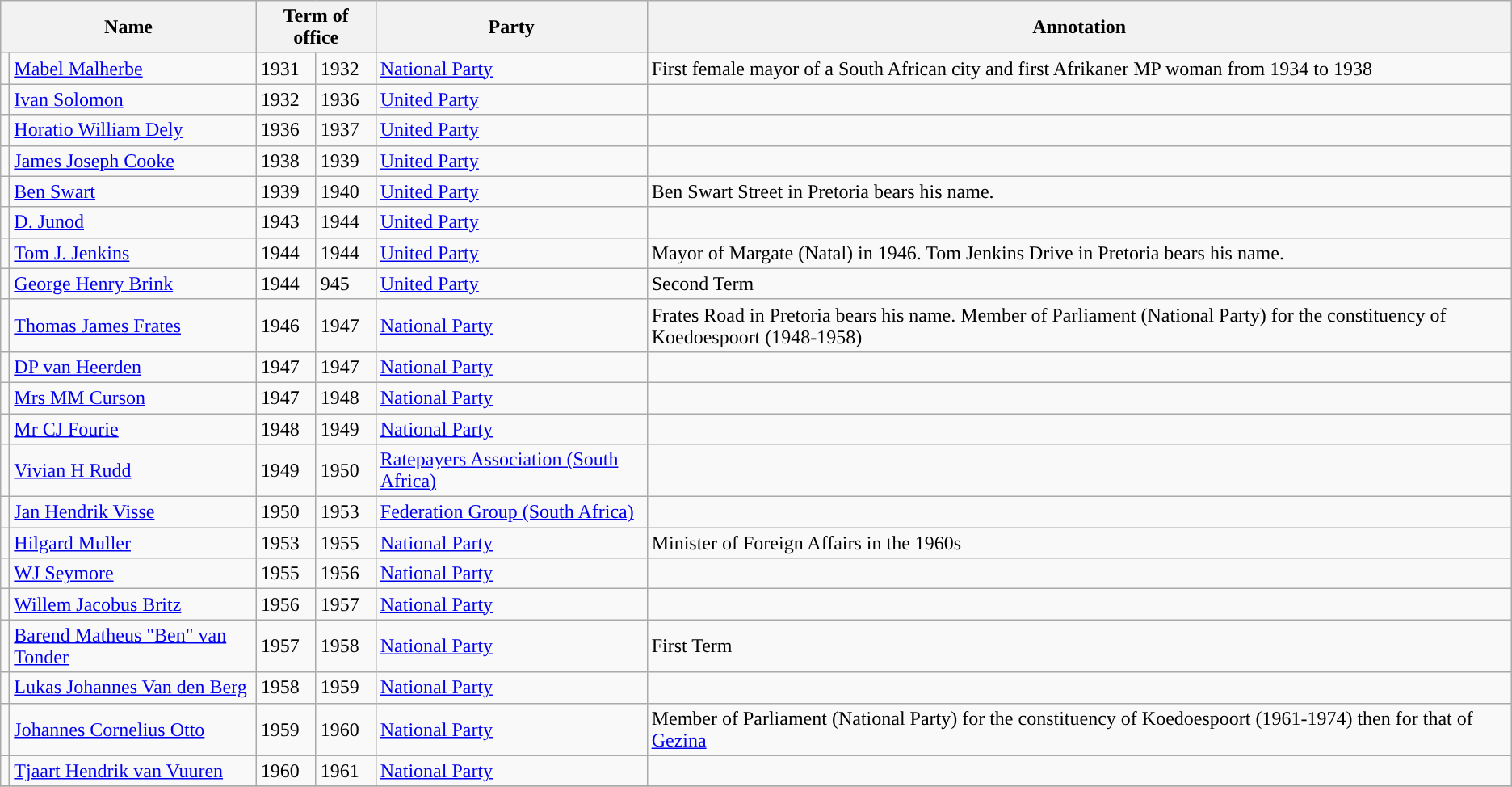<table class="wikitable">
<tr>
<th colspan=2>Name</th>
<th colspan=2>Term of office</th>
<th colspan=1>Party</th>
<th colspan=1>Annotation</th>
</tr>
<tr>
<td style="background-color: "></td>
<td><a href='#'>Mabel Malherbe</a></td>
<td>1931</td>
<td>1932</td>
<td><a href='#'>National Party</a></td>
<td>First female mayor of a South African city and first Afrikaner MP woman from 1934 to 1938</td>
</tr>
<tr>
<td style="background-color: "></td>
<td><a href='#'>Ivan Solomon</a></td>
<td>1932</td>
<td>1936</td>
<td><a href='#'>United Party</a></td>
<td></td>
</tr>
<tr>
<td style="background-color: "></td>
<td><a href='#'>Horatio William Dely</a></td>
<td>1936</td>
<td>1937</td>
<td><a href='#'>United Party</a></td>
<td></td>
</tr>
<tr>
<td style="background-color: "></td>
<td><a href='#'>James Joseph Cooke</a></td>
<td>1938</td>
<td>1939</td>
<td><a href='#'>United Party</a></td>
<td></td>
</tr>
<tr>
<td style="background-color: "></td>
<td><a href='#'>Ben Swart</a></td>
<td>1939</td>
<td>1940</td>
<td><a href='#'>United Party</a></td>
<td>Ben Swart Street in Pretoria bears his name.</td>
</tr>
<tr>
<td style="background-color: "></td>
<td><a href='#'>D. Junod</a></td>
<td>1943</td>
<td>1944</td>
<td><a href='#'>United Party</a></td>
<td></td>
</tr>
<tr>
<td style="background-color: "></td>
<td><a href='#'>Tom J. Jenkins</a></td>
<td>1944</td>
<td>1944</td>
<td><a href='#'>United Party</a></td>
<td>Mayor of Margate (Natal) in 1946. Tom Jenkins Drive in Pretoria bears his name.</td>
</tr>
<tr>
<td style="background-color: "></td>
<td><a href='#'>George Henry Brink</a></td>
<td>1944</td>
<td>945</td>
<td><a href='#'>United Party</a></td>
<td>Second Term</td>
</tr>
<tr>
<td style="background-color: "></td>
<td><a href='#'>Thomas James Frates</a></td>
<td>1946</td>
<td>1947</td>
<td><a href='#'>National Party</a></td>
<td>Frates Road in Pretoria bears his name. Member of Parliament (National Party) for the constituency of Koedoespoort (1948-1958)</td>
</tr>
<tr>
<td style="background-color: "></td>
<td><a href='#'>DP van Heerden</a></td>
<td>1947</td>
<td>1947</td>
<td><a href='#'>National Party</a></td>
<td></td>
</tr>
<tr>
<td style="background-color: "></td>
<td><a href='#'>Mrs MM Curson</a></td>
<td>1947</td>
<td>1948</td>
<td><a href='#'>National Party</a></td>
<td></td>
</tr>
<tr>
<td style="background-color: "></td>
<td><a href='#'>Mr CJ Fourie</a></td>
<td>1948</td>
<td>1949</td>
<td><a href='#'>National Party</a></td>
<td></td>
</tr>
<tr>
<td style="background-color: "></td>
<td><a href='#'>Vivian H Rudd</a></td>
<td>1949</td>
<td>1950</td>
<td><a href='#'>Ratepayers Association (South Africa)</a></td>
<td></td>
</tr>
<tr>
<td style="background-color: "></td>
<td><a href='#'>Jan Hendrik Visse</a></td>
<td>1950</td>
<td>1953</td>
<td><a href='#'>Federation Group (South Africa)</a></td>
<td></td>
</tr>
<tr>
<td style="background-color: "></td>
<td><a href='#'>Hilgard Muller</a></td>
<td>1953</td>
<td>1955</td>
<td><a href='#'>National Party</a></td>
<td>Minister of Foreign Affairs in the 1960s</td>
</tr>
<tr>
<td style="background-color: "></td>
<td><a href='#'>WJ Seymore</a></td>
<td>1955</td>
<td>1956</td>
<td><a href='#'>National Party</a></td>
<td></td>
</tr>
<tr>
<td style="background-color: "></td>
<td><a href='#'>Willem Jacobus Britz</a></td>
<td>1956</td>
<td>1957</td>
<td><a href='#'>National Party</a></td>
<td></td>
</tr>
<tr>
<td style="background-color: "></td>
<td><a href='#'>Barend Matheus "Ben" van Tonder</a></td>
<td>1957</td>
<td>1958</td>
<td><a href='#'>National Party</a></td>
<td>First Term</td>
</tr>
<tr>
<td style="background-color: "></td>
<td><a href='#'>Lukas Johannes Van den Berg</a></td>
<td>1958</td>
<td>1959</td>
<td><a href='#'>National Party</a></td>
<td></td>
</tr>
<tr>
<td style="background-color: "></td>
<td><a href='#'>Johannes Cornelius Otto</a></td>
<td>1959</td>
<td>1960</td>
<td><a href='#'>National Party</a></td>
<td>Member of Parliament (National Party) for the constituency of Koedoespoort (1961-1974) then for that of <a href='#'>Gezina</a></td>
</tr>
<tr>
<td style="background-color: "></td>
<td><a href='#'>Tjaart Hendrik van Vuuren</a></td>
<td>1960</td>
<td>1961</td>
<td><a href='#'>National Party</a></td>
<td></td>
</tr>
<tr>
</tr>
</table>
